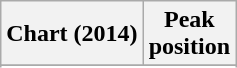<table class="wikitable sortable">
<tr>
<th>Chart (2014)</th>
<th>Peak<br>position</th>
</tr>
<tr>
</tr>
<tr>
</tr>
<tr>
</tr>
<tr>
</tr>
<tr>
</tr>
</table>
